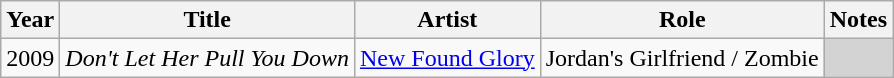<table class="wikitable plainrowheaders">
<tr>
<th scope="col">Year</th>
<th scope="col">Title</th>
<th scope="col">Artist</th>
<th scope="col">Role</th>
<th scope="col">Notes</th>
</tr>
<tr>
<td scope="row">2009</td>
<td><em>Don't Let Her Pull You Down</em></td>
<td><a href='#'>New Found Glory</a></td>
<td>Jordan's Girlfriend / Zombie</td>
<td style="background-color:#D3D3D3;"></td>
</tr>
</table>
